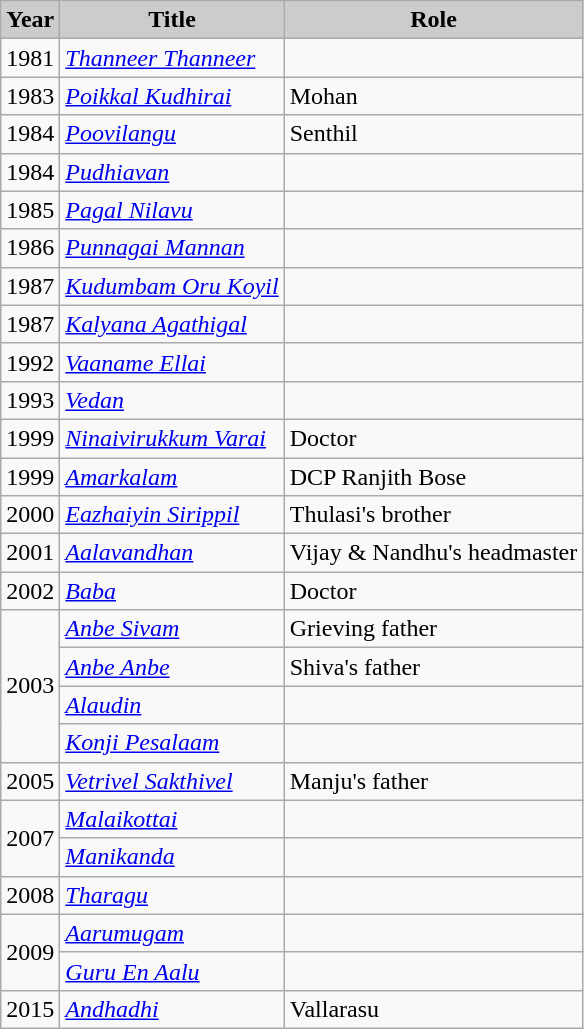<table class="wikitable">
<tr>
<th style="background:#ccc;">Year</th>
<th style="background:#ccc;">Title</th>
<th style="background:#ccc;">Role</th>
</tr>
<tr>
<td>1981</td>
<td><em><a href='#'>Thanneer Thanneer</a></em></td>
<td></td>
</tr>
<tr>
<td>1983</td>
<td><em><a href='#'>Poikkal Kudhirai</a></em></td>
<td>Mohan</td>
</tr>
<tr>
<td>1984</td>
<td><em><a href='#'>Poovilangu</a></em></td>
<td>Senthil</td>
</tr>
<tr>
<td>1984</td>
<td><em><a href='#'>Pudhiavan</a></em></td>
<td></td>
</tr>
<tr>
<td>1985</td>
<td><em><a href='#'>Pagal Nilavu</a></em></td>
<td></td>
</tr>
<tr>
<td>1986</td>
<td><em><a href='#'>Punnagai Mannan</a></em></td>
<td></td>
</tr>
<tr>
<td>1987</td>
<td><em><a href='#'>Kudumbam Oru Koyil</a></em></td>
<td></td>
</tr>
<tr>
<td>1987</td>
<td><em><a href='#'>Kalyana Agathigal</a></em></td>
<td></td>
</tr>
<tr>
<td>1992</td>
<td><em><a href='#'>Vaaname Ellai</a></em></td>
<td></td>
</tr>
<tr>
<td>1993</td>
<td><em><a href='#'>Vedan</a></em></td>
<td></td>
</tr>
<tr>
<td>1999</td>
<td><em><a href='#'>Ninaivirukkum Varai</a></em></td>
<td>Doctor</td>
</tr>
<tr>
<td>1999</td>
<td><em><a href='#'>Amarkalam</a></em></td>
<td>DCP Ranjith Bose</td>
</tr>
<tr>
<td>2000</td>
<td><em><a href='#'>Eazhaiyin Sirippil</a></em></td>
<td>Thulasi's brother</td>
</tr>
<tr>
<td>2001</td>
<td><em><a href='#'>Aalavandhan</a></em></td>
<td>Vijay & Nandhu's headmaster</td>
</tr>
<tr>
<td>2002</td>
<td><em><a href='#'>Baba</a></em></td>
<td>Doctor</td>
</tr>
<tr>
<td rowspan="4">2003</td>
<td><em><a href='#'>Anbe Sivam</a></em></td>
<td>Grieving father</td>
</tr>
<tr>
<td><em><a href='#'>Anbe Anbe</a></em></td>
<td>Shiva's father</td>
</tr>
<tr>
<td><em><a href='#'>Alaudin</a></em></td>
<td></td>
</tr>
<tr>
<td><em><a href='#'>Konji Pesalaam</a></em></td>
<td></td>
</tr>
<tr>
<td>2005</td>
<td><em><a href='#'>Vetrivel Sakthivel</a></em></td>
<td>Manju's father</td>
</tr>
<tr>
<td rowspan=2>2007</td>
<td><em><a href='#'>Malaikottai</a></em></td>
<td></td>
</tr>
<tr>
<td><em><a href='#'>Manikanda</a></em></td>
<td></td>
</tr>
<tr>
<td>2008</td>
<td><em><a href='#'>Tharagu</a></em></td>
<td></td>
</tr>
<tr>
<td rowspan=2>2009</td>
<td><em><a href='#'>Aarumugam</a></em></td>
<td></td>
</tr>
<tr>
<td><em><a href='#'>Guru En Aalu</a></em></td>
<td></td>
</tr>
<tr>
<td>2015</td>
<td><em><a href='#'>Andhadhi</a></em></td>
<td>Vallarasu</td>
</tr>
</table>
